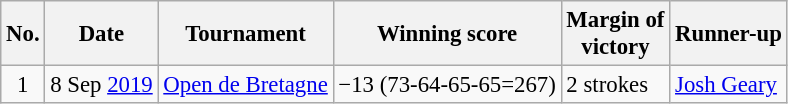<table class="wikitable" style="font-size:95%;">
<tr>
<th>No.</th>
<th>Date</th>
<th>Tournament</th>
<th>Winning score</th>
<th>Margin of<br>victory</th>
<th>Runner-up</th>
</tr>
<tr>
<td align=center>1</td>
<td align=right>8 Sep <a href='#'>2019</a></td>
<td><a href='#'>Open de Bretagne</a></td>
<td>−13 (73-64-65-65=267)</td>
<td>2 strokes</td>
<td> <a href='#'>Josh Geary</a></td>
</tr>
</table>
